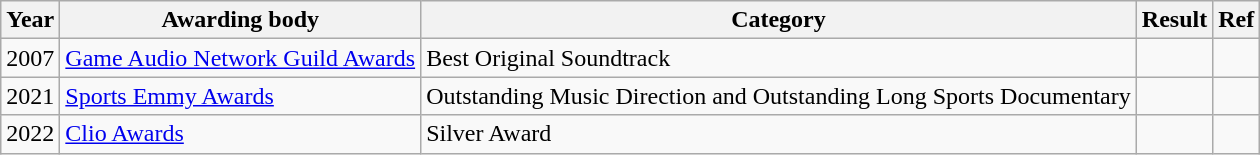<table class="wikitable">
<tr>
<th>Year</th>
<th>Awarding body</th>
<th>Category</th>
<th>Result</th>
<th>Ref</th>
</tr>
<tr>
<td>2007</td>
<td><a href='#'>Game Audio Network Guild Awards</a></td>
<td>Best Original Soundtrack</td>
<td></td>
<td></td>
</tr>
<tr>
<td>2021</td>
<td><a href='#'>Sports Emmy Awards</a></td>
<td>Outstanding Music Direction and Outstanding Long Sports Documentary</td>
<td></td>
<td></td>
</tr>
<tr>
<td>2022</td>
<td><a href='#'>Clio Awards</a></td>
<td>Silver Award</td>
<td></td>
<td></td>
</tr>
</table>
